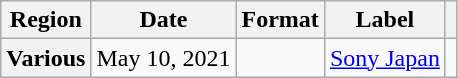<table class="wikitable plainrowheaders">
<tr>
<th scope="col">Region</th>
<th scope="col">Date</th>
<th scope="col">Format</th>
<th scope="col">Label</th>
<th scope="col"></th>
</tr>
<tr>
<th scope="row">Various</th>
<td>May 10, 2021</td>
<td></td>
<td><a href='#'>Sony Japan</a></td>
<td style="text-align:center"></td>
</tr>
</table>
